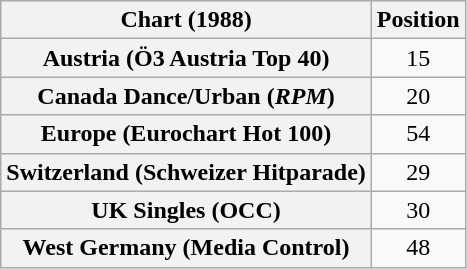<table class="wikitable sortable plainrowheaders" style="text-align:center">
<tr>
<th>Chart (1988)</th>
<th>Position</th>
</tr>
<tr>
<th scope="row">Austria (Ö3 Austria Top 40)</th>
<td>15</td>
</tr>
<tr>
<th scope="row">Canada Dance/Urban (<em>RPM</em>)</th>
<td>20</td>
</tr>
<tr>
<th scope="row">Europe (Eurochart Hot 100)</th>
<td>54</td>
</tr>
<tr>
<th scope="row">Switzerland (Schweizer Hitparade)</th>
<td>29</td>
</tr>
<tr>
<th scope="row">UK Singles (OCC)</th>
<td>30</td>
</tr>
<tr>
<th scope="row">West Germany (Media Control)</th>
<td>48</td>
</tr>
</table>
